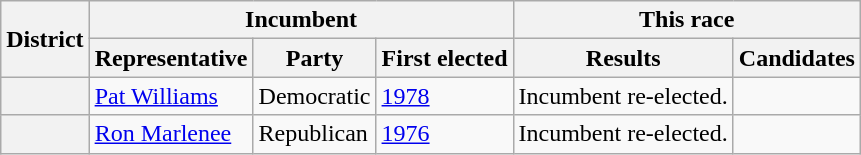<table class=wikitable>
<tr>
<th rowspan=2>District</th>
<th colspan=3>Incumbent</th>
<th colspan=2>This race</th>
</tr>
<tr>
<th>Representative</th>
<th>Party</th>
<th>First elected</th>
<th>Results</th>
<th>Candidates</th>
</tr>
<tr>
<th></th>
<td><a href='#'>Pat Williams</a></td>
<td>Democratic</td>
<td><a href='#'>1978</a></td>
<td>Incumbent re-elected.</td>
<td nowrap></td>
</tr>
<tr>
<th></th>
<td><a href='#'>Ron Marlenee</a></td>
<td>Republican</td>
<td><a href='#'>1976</a></td>
<td>Incumbent re-elected.</td>
<td nowrap></td>
</tr>
</table>
